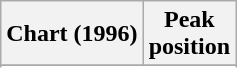<table class="wikitable sortable plainrowheaders" style="text-align:center">
<tr>
<th scope="col">Chart (1996)</th>
<th scope="col">Peak<br>position</th>
</tr>
<tr>
</tr>
<tr>
</tr>
<tr>
</tr>
</table>
